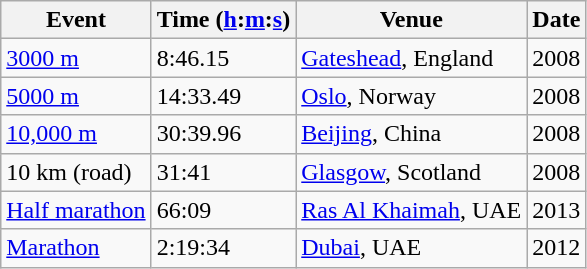<table class="wikitable">
<tr>
<th>Event</th>
<th>Time (<a href='#'>h</a>:<a href='#'>m</a>:<a href='#'>s</a>)</th>
<th>Venue</th>
<th>Date</th>
</tr>
<tr>
<td><a href='#'>3000 m</a></td>
<td>8:46.15</td>
<td><a href='#'>Gateshead</a>, England</td>
<td>2008</td>
</tr>
<tr>
<td><a href='#'>5000 m</a></td>
<td>14:33.49</td>
<td><a href='#'>Oslo</a>, Norway</td>
<td>2008</td>
</tr>
<tr>
<td><a href='#'>10,000 m</a></td>
<td>30:39.96</td>
<td><a href='#'>Beijing</a>, China</td>
<td>2008</td>
</tr>
<tr>
<td>10 km (road)</td>
<td>31:41</td>
<td><a href='#'>Glasgow</a>, Scotland</td>
<td>2008</td>
</tr>
<tr>
<td><a href='#'>Half marathon</a></td>
<td>66:09</td>
<td><a href='#'>Ras Al Khaimah</a>, UAE</td>
<td>2013</td>
</tr>
<tr>
<td><a href='#'>Marathon</a></td>
<td>2:19:34</td>
<td><a href='#'>Dubai</a>, UAE</td>
<td>2012</td>
</tr>
</table>
